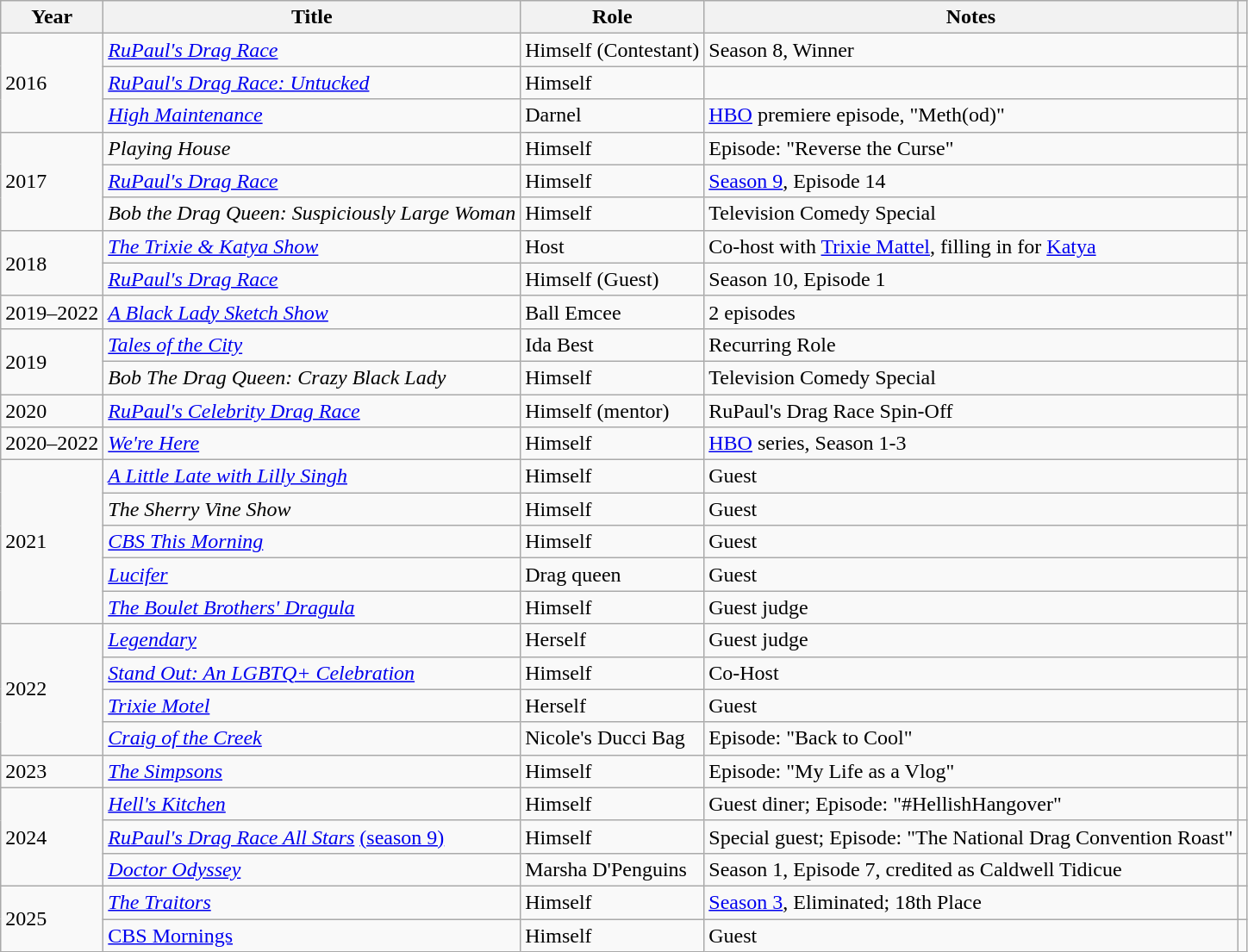<table class="wikitable plainrowheaders" style="text-align:left;">
<tr>
<th>Year</th>
<th>Title</th>
<th>Role</th>
<th>Notes</th>
<th></th>
</tr>
<tr>
<td rowspan="3">2016</td>
<td><em><a href='#'>RuPaul's Drag Race</a></em></td>
<td>Himself (Contestant)</td>
<td>Season 8, Winner</td>
<td style="text-align: center;"></td>
</tr>
<tr>
<td><em><a href='#'>RuPaul's Drag Race: Untucked</a></em></td>
<td>Himself</td>
<td></td>
<td style="text-align: center;"></td>
</tr>
<tr>
<td><em><a href='#'>High Maintenance</a></em></td>
<td>Darnel</td>
<td><a href='#'>HBO</a> premiere episode, "Meth(od)"</td>
<td style="text-align: center;"></td>
</tr>
<tr>
<td rowspan="3">2017</td>
<td><em>Playing House</em></td>
<td>Himself</td>
<td>Episode: "Reverse the Curse"</td>
<td style="text-align: center;"></td>
</tr>
<tr>
<td><em><a href='#'>RuPaul's Drag Race</a></em></td>
<td>Himself</td>
<td><a href='#'>Season 9</a>, Episode 14</td>
<td style="text-align: center;"></td>
</tr>
<tr>
<td><em>Bob the Drag Queen: Suspiciously Large Woman</em></td>
<td>Himself</td>
<td>Television Comedy Special</td>
<td style="text-align: center;"></td>
</tr>
<tr>
<td rowspan="2">2018</td>
<td><em><a href='#'>The Trixie & Katya Show</a></em></td>
<td>Host</td>
<td>Co-host with <a href='#'>Trixie Mattel</a>, filling in for <a href='#'>Katya</a></td>
<td style="text-align: center;"></td>
</tr>
<tr>
<td><em><a href='#'>RuPaul's Drag Race</a></em></td>
<td>Himself (Guest)</td>
<td>Season 10, Episode 1</td>
<td style="text-align: center;"></td>
</tr>
<tr>
<td>2019–2022</td>
<td><em><a href='#'>A Black Lady Sketch Show</a></em></td>
<td>Ball Emcee</td>
<td>2 episodes</td>
<td style="text-align: center;"></td>
</tr>
<tr>
<td rowspan="2">2019</td>
<td><em><a href='#'>Tales of the City</a></em></td>
<td>Ida Best</td>
<td>Recurring Role</td>
<td style="text-align: center;"></td>
</tr>
<tr>
<td><em>Bob The Drag Queen: Crazy Black Lady</em></td>
<td>Himself</td>
<td>Television Comedy Special</td>
<td style="text-align: center;"></td>
</tr>
<tr>
<td>2020</td>
<td><em><a href='#'>RuPaul's Celebrity Drag Race</a></em></td>
<td>Himself (mentor)</td>
<td>RuPaul's Drag Race Spin-Off</td>
<td style="text-align: center;"></td>
</tr>
<tr>
<td>2020–2022</td>
<td><em><a href='#'>We're Here</a></em></td>
<td>Himself</td>
<td><a href='#'>HBO</a> series, Season 1-3</td>
<td style="text-align: center;"></td>
</tr>
<tr>
<td rowspan="5">2021</td>
<td><em><a href='#'>A Little Late with Lilly Singh</a></em></td>
<td>Himself</td>
<td>Guest</td>
<td style="text-align: center;"></td>
</tr>
<tr>
<td><em>The Sherry Vine Show</em></td>
<td>Himself</td>
<td>Guest</td>
<td style="text-align: center;"></td>
</tr>
<tr>
<td><em><a href='#'>CBS This Morning</a></em></td>
<td>Himself</td>
<td>Guest</td>
<td style="text-align: center;"></td>
</tr>
<tr>
<td><em><a href='#'>Lucifer</a></em></td>
<td>Drag queen</td>
<td>Guest</td>
<td style="text-align: center;"></td>
</tr>
<tr>
<td><em><a href='#'>The Boulet Brothers' Dragula</a></em></td>
<td>Himself</td>
<td>Guest judge</td>
<td style="text-align: center;"></td>
</tr>
<tr>
<td rowspan="4">2022</td>
<td><em><a href='#'>Legendary</a></em></td>
<td>Herself</td>
<td>Guest judge</td>
<td style="text-align: center;"></td>
</tr>
<tr>
<td><em><a href='#'>Stand Out: An LGBTQ+ Celebration</a></em></td>
<td>Himself</td>
<td>Co-Host</td>
<td style="text-align: center;"></td>
</tr>
<tr>
<td><em><a href='#'>Trixie Motel</a></em></td>
<td>Herself</td>
<td>Guest</td>
<td style="text-align: center;"></td>
</tr>
<tr>
<td><em><a href='#'>Craig of the Creek</a></em></td>
<td>Nicole's Ducci Bag</td>
<td>Episode: "Back to Cool"</td>
<td style="text-align: center;"><br></td>
</tr>
<tr>
<td>2023</td>
<td><em><a href='#'>The Simpsons</a></em></td>
<td>Himself</td>
<td>Episode: "My Life as a Vlog"</td>
<td style="text-align: center;"></td>
</tr>
<tr>
<td rowspan="3">2024</td>
<td><em><a href='#'>Hell's Kitchen</a></em></td>
<td>Himself</td>
<td>Guest diner; Episode: 	"#HellishHangover"</td>
</tr>
<tr>
<td><em><a href='#'>RuPaul's Drag Race All Stars</a></em> <a href='#'>(season 9)</a></td>
<td>Himself</td>
<td>Special guest; Episode: "The National Drag Convention Roast"</td>
<td style="text-align: center;"></td>
</tr>
<tr>
<td><em><a href='#'>Doctor Odyssey</a></em></td>
<td>Marsha D'Penguins</td>
<td>Season 1, Episode 7, credited as Caldwell Tidicue</td>
<td style="text-align: center;"></td>
</tr>
<tr>
<td rowspan="2">2025</td>
<td><em><a href='#'>The Traitors</a></em></td>
<td>Himself</td>
<td><a href='#'>Season 3</a>, Eliminated; 18th Place</td>
<td style="text-align: center;"></td>
</tr>
<tr>
<td><a href='#'>CBS Mornings</a></td>
<td>Himself</td>
<td>Guest</td>
<td style="text-align: center;"></td>
</tr>
</table>
